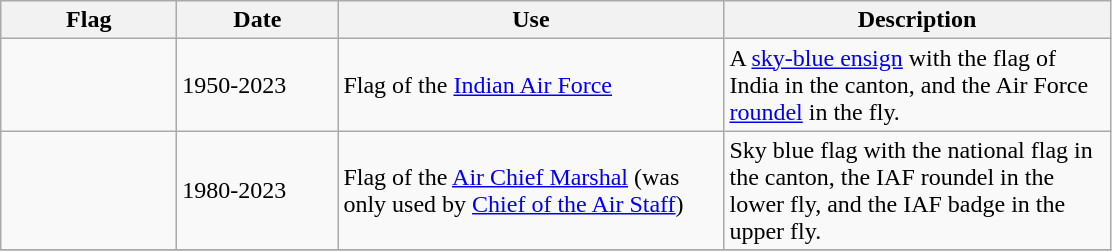<table class="wikitable">
<tr>
<th style="width:110px;">Flag</th>
<th style="width:100px;">Date</th>
<th style="width:250px;">Use</th>
<th style="width:250px;">Description</th>
</tr>
<tr>
<td></td>
<td>1950-2023</td>
<td>Flag of the <a href='#'>Indian Air Force</a></td>
<td>A <a href='#'>sky-blue ensign</a> with the flag of India in the canton, and the Air Force <a href='#'>roundel</a> in the fly.</td>
</tr>
<tr>
<td></td>
<td>1980-2023</td>
<td>Flag of the <a href='#'>Air Chief Marshal</a> (was only used by <a href='#'>Chief of the Air Staff</a>)</td>
<td>Sky blue flag with the national flag in the canton, the IAF roundel in the lower fly, and the IAF badge in the upper fly.</td>
</tr>
<tr>
</tr>
</table>
